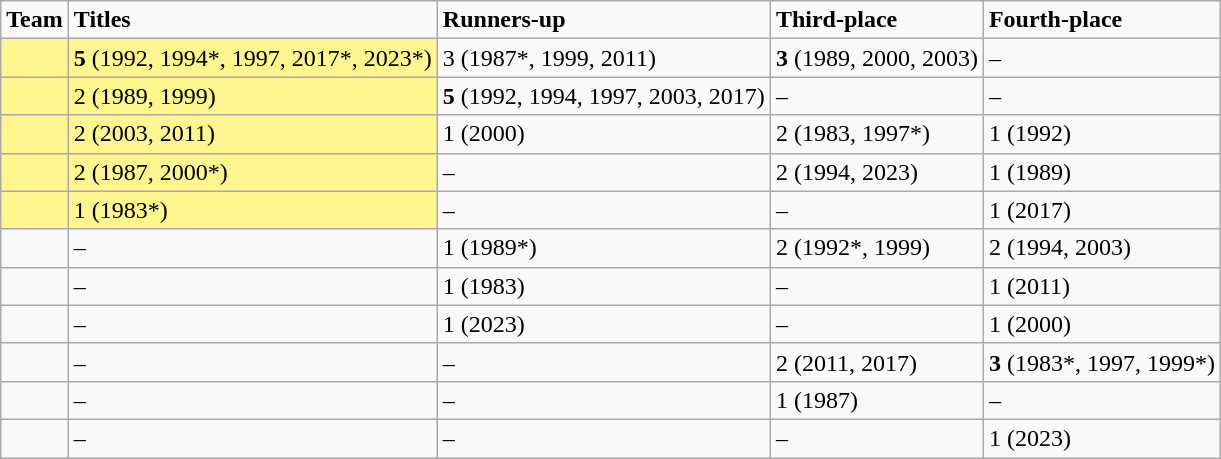<table class="wikitable">
<tr>
<td><strong>Team</strong></td>
<td><strong>Titles</strong></td>
<td><strong>Runners-up</strong></td>
<td><strong>Third-place</strong></td>
<td><strong>Fourth-place</strong></td>
</tr>
<tr>
<td style="background:#fff68f;"></td>
<td style="background:#fff68f;"><strong>5</strong> (1992, 1994*, 1997, 2017*, 2023*)</td>
<td>3 (1987*, 1999, 2011)</td>
<td><strong>3</strong> (1989, 2000, 2003)</td>
<td>–</td>
</tr>
<tr>
<td style="background:#fff68f;"></td>
<td style="background:#fff68f;">2 (1989, 1999)</td>
<td><strong>5</strong> (1992, 1994, 1997, 2003, 2017)</td>
<td>–</td>
<td>–</td>
</tr>
<tr>
<td style="background:#fff68f;"></td>
<td style="background:#fff68f;">2 (2003, 2011)</td>
<td>1 (2000)</td>
<td>2 (1983, 1997*)</td>
<td>1 (1992)</td>
</tr>
<tr>
<td style="background:#fff68f;"></td>
<td style="background:#fff68f;">2 (1987, 2000*)</td>
<td>–</td>
<td>2 (1994, 2023)</td>
<td>1 (1989)</td>
</tr>
<tr>
<td style="background:#fff68f;"></td>
<td style="background:#fff68f;">1 (1983*)</td>
<td>–</td>
<td>–</td>
<td>1 (2017)</td>
</tr>
<tr>
<td></td>
<td>–</td>
<td>1 (1989*)</td>
<td>2 (1992*, 1999)</td>
<td>2 (1994, 2003)</td>
</tr>
<tr>
<td></td>
<td>–</td>
<td>1 (1983)</td>
<td>–</td>
<td>1 (2011)</td>
</tr>
<tr>
<td></td>
<td>–</td>
<td>1 (2023)</td>
<td>–</td>
<td>1 (2000)</td>
</tr>
<tr>
<td></td>
<td>–</td>
<td>–</td>
<td>2 (2011, 2017)</td>
<td><strong>3</strong> (1983*, 1997, 1999*)</td>
</tr>
<tr>
<td></td>
<td>–</td>
<td>–</td>
<td>1 (1987)</td>
<td>–</td>
</tr>
<tr>
<td></td>
<td>–</td>
<td>–</td>
<td>–</td>
<td>1 (2023)</td>
</tr>
</table>
